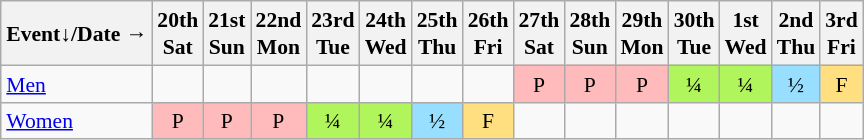<table class="wikitable" style="margin:0.5em auto; font-size:90%; line-height:1.25em; text-align:center">
<tr>
<th>Event↓/Date →</th>
<th>20th<br>Sat</th>
<th>21st<br>Sun</th>
<th>22nd<br>Mon</th>
<th>23rd<br>Tue</th>
<th>24th<br>Wed</th>
<th>25th<br>Thu</th>
<th>26th<br>Fri</th>
<th>27th<br>Sat</th>
<th>28th<br>Sun</th>
<th>29th<br>Mon</th>
<th>30th<br>Tue</th>
<th>1st<br>Wed</th>
<th>2nd<br>Thu</th>
<th>3rd<br>Fri</th>
</tr>
<tr>
<td style="text-align:left;"><a href='#'>Men</a></td>
<td></td>
<td></td>
<td></td>
<td></td>
<td></td>
<td></td>
<td></td>
<td bgcolor="#FFBBBB">P</td>
<td bgcolor="#FFBBBB">P</td>
<td bgcolor="#FFBBBB">P</td>
<td bgcolor="#AFF55B">¼</td>
<td bgcolor="#AFF55B">¼</td>
<td bgcolor="#97DEFF">½</td>
<td bgcolor="#FFDF80">F</td>
</tr>
<tr>
<td style="text-align:left;"><a href='#'>Women</a></td>
<td bgcolor="#FFBBBB">P</td>
<td bgcolor="#FFBBBB">P</td>
<td bgcolor="#FFBBBB">P</td>
<td bgcolor="#AFF55B">¼</td>
<td bgcolor="#AFF55B">¼</td>
<td bgcolor="#97DEFF">½</td>
<td bgcolor="#FFDF80">F</td>
<td></td>
<td></td>
<td></td>
<td></td>
<td></td>
<td></td>
<td></td>
</tr>
</table>
